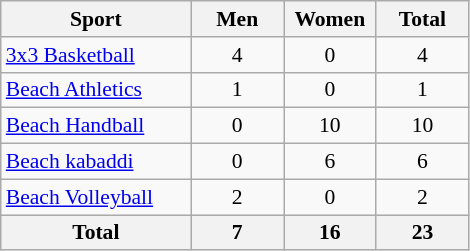<table class="wikitable sortable" style="font-size:90%; text-align:center;">
<tr>
<th width=120>Sport</th>
<th width=55>Men</th>
<th width=55>Women</th>
<th width=55>Total</th>
</tr>
<tr>
<td align=left><a href='#'>3x3 Basketball</a></td>
<td>4</td>
<td>0</td>
<td>4</td>
</tr>
<tr>
<td align=left><a href='#'>Beach Athletics</a></td>
<td>1</td>
<td>0</td>
<td>1</td>
</tr>
<tr>
<td align=left><a href='#'>Beach Handball</a></td>
<td>0</td>
<td>10</td>
<td>10</td>
</tr>
<tr>
<td align=left><a href='#'>Beach kabaddi</a></td>
<td>0</td>
<td>6</td>
<td>6</td>
</tr>
<tr>
<td align=left><a href='#'>Beach Volleyball</a></td>
<td>2</td>
<td>0</td>
<td>2</td>
</tr>
<tr class="sortbottom">
<th>Total</th>
<th>7</th>
<th>16</th>
<th>23</th>
</tr>
</table>
